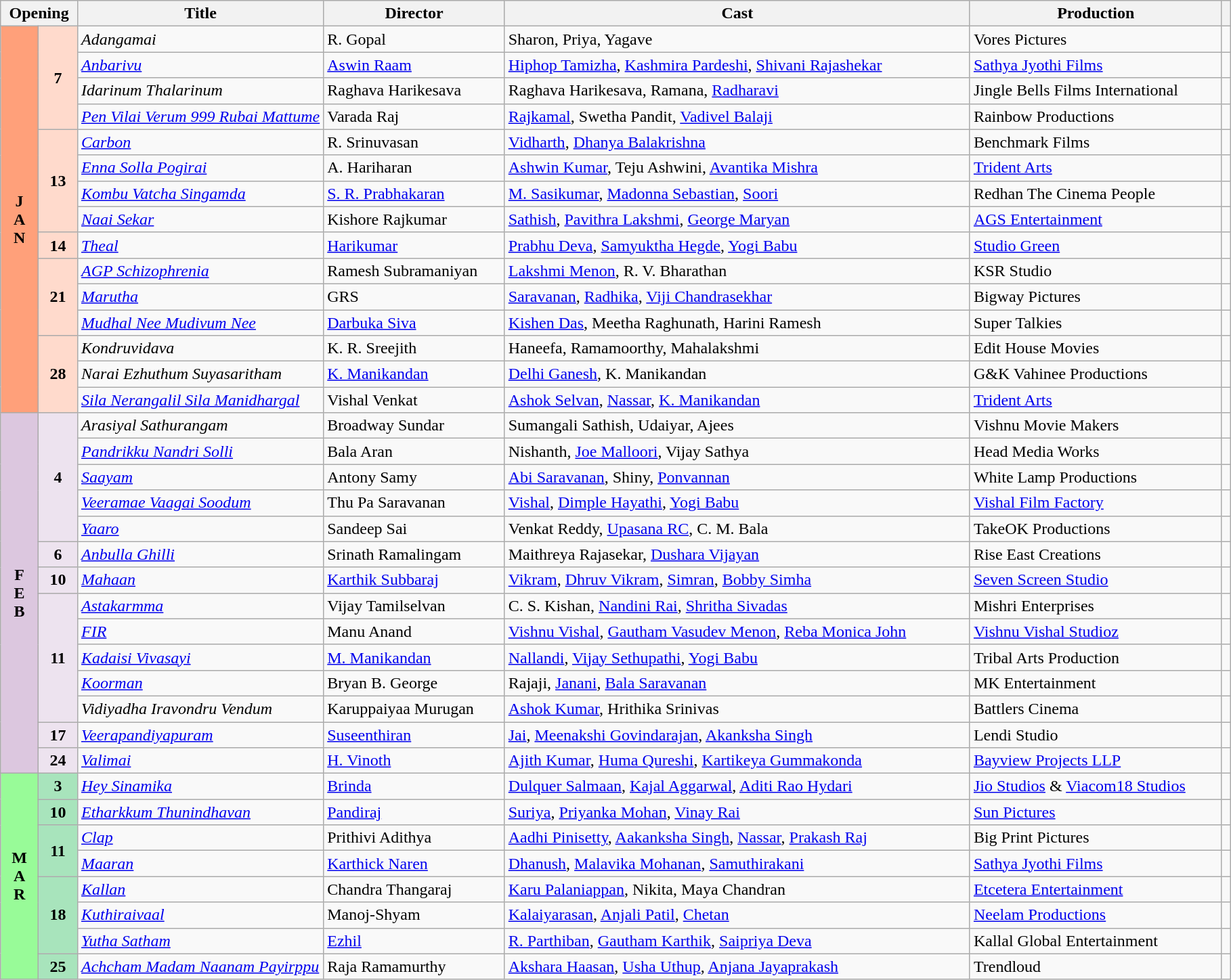<table class="wikitable sortable">
<tr>
<th colspan="2">Opening</th>
<th style="width:20%;">Title</th>
<th>Director</th>
<th>Cast</th>
<th>Production</th>
<th></th>
</tr>
<tr>
<td rowspan="15" style="text-align:center;background:#ffa07a;textcolor:#000;"><strong>J<br>A<br>N</strong></td>
<td rowspan="4" style="text-align:center;background:#ffdacc;"><strong>7</strong></td>
<td><em>Adangamai</em></td>
<td>R. Gopal</td>
<td>Sharon, Priya, Yagave</td>
<td>Vores Pictures</td>
<td></td>
</tr>
<tr>
<td><em><a href='#'>Anbarivu</a></em></td>
<td><a href='#'>Aswin Raam</a></td>
<td><a href='#'>Hiphop Tamizha</a>, <a href='#'>Kashmira Pardeshi</a>, <a href='#'>Shivani Rajashekar</a></td>
<td><a href='#'>Sathya Jyothi Films</a></td>
<td></td>
</tr>
<tr>
<td><em>Idarinum Thalarinum</em></td>
<td>Raghava Harikesava</td>
<td>Raghava Harikesava, Ramana, <a href='#'>Radharavi</a></td>
<td>Jingle Bells Films International</td>
<td></td>
</tr>
<tr>
<td><em><a href='#'>Pen Vilai Verum 999 Rubai Mattume</a></em></td>
<td>Varada Raj</td>
<td><a href='#'>Rajkamal</a>, Swetha Pandit, <a href='#'>Vadivel Balaji</a></td>
<td>Rainbow Productions</td>
<td></td>
</tr>
<tr>
<td rowspan="4" style="text-align:center; background:#ffdacc;"><strong>13</strong></td>
<td><em><a href='#'>Carbon</a></em></td>
<td>R. Srinuvasan</td>
<td><a href='#'>Vidharth</a>, <a href='#'>Dhanya Balakrishna</a></td>
<td>Benchmark Films</td>
<td></td>
</tr>
<tr>
<td><em><a href='#'>Enna Solla Pogirai</a></em></td>
<td>A. Hariharan</td>
<td><a href='#'>Ashwin Kumar</a>, Teju Ashwini, <a href='#'>Avantika Mishra</a></td>
<td><a href='#'>Trident Arts</a></td>
<td></td>
</tr>
<tr>
<td><em><a href='#'>Kombu Vatcha Singamda</a></em></td>
<td><a href='#'>S. R. Prabhakaran</a></td>
<td><a href='#'>M. Sasikumar</a>, <a href='#'>Madonna Sebastian</a>, <a href='#'>Soori</a></td>
<td>Redhan The Cinema People</td>
<td></td>
</tr>
<tr>
<td><em><a href='#'>Naai Sekar</a></em></td>
<td>Kishore Rajkumar</td>
<td><a href='#'>Sathish</a>, <a href='#'>Pavithra Lakshmi</a>, <a href='#'>George Maryan</a></td>
<td><a href='#'>AGS Entertainment</a></td>
<td></td>
</tr>
<tr>
<td style="text-align:center; background:#ffdacc;"><strong>14</strong></td>
<td><em><a href='#'>Theal</a></em></td>
<td><a href='#'>Harikumar</a></td>
<td><a href='#'>Prabhu Deva</a>, <a href='#'>Samyuktha Hegde</a>, <a href='#'>Yogi Babu</a></td>
<td><a href='#'>Studio Green</a></td>
<td></td>
</tr>
<tr>
<td rowspan="3" style="text-align:center; background:#ffdacc;"><strong>21</strong></td>
<td><em><a href='#'>AGP Schizophrenia</a></em></td>
<td>Ramesh Subramaniyan</td>
<td><a href='#'>Lakshmi Menon</a>, R. V. Bharathan</td>
<td>KSR Studio</td>
<td></td>
</tr>
<tr>
<td><em><a href='#'>Marutha</a></em></td>
<td>GRS</td>
<td><a href='#'>Saravanan</a>, <a href='#'>Radhika</a>, <a href='#'>Viji Chandrasekhar</a></td>
<td>Bigway Pictures</td>
<td></td>
</tr>
<tr>
<td><em><a href='#'>Mudhal Nee Mudivum Nee</a></em></td>
<td><a href='#'>Darbuka Siva</a></td>
<td><a href='#'>Kishen Das</a>, Meetha Raghunath, Harini Ramesh</td>
<td>Super Talkies</td>
<td></td>
</tr>
<tr>
<td rowspan="3" style="text-align:center; background:#ffdacc;"><strong>28</strong></td>
<td><em>Kondruvidava</em></td>
<td>K. R. Sreejith</td>
<td>Haneefa, Ramamoorthy, Mahalakshmi</td>
<td>Edit House Movies</td>
<td></td>
</tr>
<tr>
<td><em>Narai Ezhuthum Suyasaritham</em></td>
<td><a href='#'>K. Manikandan</a></td>
<td><a href='#'>Delhi Ganesh</a>, K. Manikandan</td>
<td>G&K Vahinee Productions</td>
<td></td>
</tr>
<tr>
<td><em><a href='#'>Sila Nerangalil Sila Manidhargal</a></em></td>
<td>Vishal Venkat</td>
<td><a href='#'>Ashok Selvan</a>, <a href='#'>Nassar</a>, <a href='#'>K. Manikandan</a></td>
<td><a href='#'>Trident Arts</a></td>
<td></td>
</tr>
<tr February!>
<td rowspan="14" style="text-align:center; background:#dcc7df; textcolor:#000;"><strong>F<br>E<br>B</strong></td>
<td rowspan="5" style="text-align:center; background:#ede3ef;"><strong>4</strong></td>
<td><em>Arasiyal Sathurangam</em></td>
<td>Broadway Sundar</td>
<td>Sumangali Sathish, Udaiyar, Ajees</td>
<td>Vishnu Movie Makers</td>
<td></td>
</tr>
<tr>
<td><em><a href='#'>Pandrikku Nandri Solli</a></em></td>
<td>Bala Aran</td>
<td>Nishanth, <a href='#'>Joe Malloori</a>, Vijay Sathya</td>
<td>Head Media Works</td>
<td></td>
</tr>
<tr>
<td><em><a href='#'>Saayam</a></em></td>
<td>Antony Samy</td>
<td><a href='#'>Abi Saravanan</a>, Shiny, <a href='#'>Ponvannan</a></td>
<td>White Lamp Productions</td>
<td></td>
</tr>
<tr>
<td><em><a href='#'>Veeramae Vaagai Soodum</a></em></td>
<td>Thu Pa Saravanan</td>
<td><a href='#'>Vishal</a>, <a href='#'>Dimple Hayathi</a>, <a href='#'>Yogi Babu</a></td>
<td><a href='#'>Vishal Film Factory</a></td>
<td></td>
</tr>
<tr>
<td><em><a href='#'>Yaaro</a></em></td>
<td>Sandeep Sai</td>
<td>Venkat Reddy, <a href='#'>Upasana RC</a>, C. M. Bala</td>
<td>TakeOK Productions</td>
<td></td>
</tr>
<tr>
<td style="text-align:center; background:#ede3ef;"><strong>6</strong></td>
<td><em><a href='#'>Anbulla Ghilli</a></em></td>
<td>Srinath Ramalingam</td>
<td>Maithreya Rajasekar, <a href='#'>Dushara Vijayan</a></td>
<td>Rise East Creations</td>
<td></td>
</tr>
<tr>
<td style="text-align:center; background:#ede3ef;"><strong>10</strong></td>
<td><em><a href='#'>Mahaan</a></em></td>
<td><a href='#'>Karthik Subbaraj</a></td>
<td><a href='#'>Vikram</a>, <a href='#'>Dhruv Vikram</a>, <a href='#'>Simran</a>, <a href='#'>Bobby Simha</a></td>
<td><a href='#'>Seven Screen Studio</a></td>
<td></td>
</tr>
<tr>
<td rowspan="5" style="text-align:center; background:#ede3ef;"><strong>11</strong></td>
<td><em><a href='#'>Astakarmma</a></em></td>
<td>Vijay Tamilselvan</td>
<td>C. S. Kishan, <a href='#'>Nandini Rai</a>, <a href='#'>Shritha Sivadas</a></td>
<td>Mishri Enterprises</td>
<td></td>
</tr>
<tr>
<td><em><a href='#'>FIR</a></em></td>
<td>Manu Anand</td>
<td><a href='#'>Vishnu Vishal</a>, <a href='#'>Gautham Vasudev Menon</a>, <a href='#'>Reba Monica John</a></td>
<td><a href='#'>Vishnu Vishal Studioz</a></td>
<td></td>
</tr>
<tr>
<td><em><a href='#'>Kadaisi Vivasayi</a></em></td>
<td><a href='#'>M. Manikandan</a></td>
<td><a href='#'>Nallandi</a>, <a href='#'>Vijay Sethupathi</a>, <a href='#'>Yogi Babu</a></td>
<td>Tribal Arts Production</td>
<td></td>
</tr>
<tr>
<td><em><a href='#'>Koorman</a></em></td>
<td>Bryan B. George</td>
<td>Rajaji, <a href='#'>Janani</a>, <a href='#'>Bala Saravanan</a></td>
<td>MK Entertainment</td>
<td></td>
</tr>
<tr>
<td><em>Vidiyadha Iravondru Vendum</em></td>
<td>Karuppaiyaa Murugan</td>
<td><a href='#'>Ashok Kumar</a>, Hrithika Srinivas</td>
<td>Battlers Cinema</td>
<td></td>
</tr>
<tr>
<td style="text-align:center; background:#ede3ef;"><strong>17</strong></td>
<td><em><a href='#'>Veerapandiyapuram</a></em></td>
<td><a href='#'>Suseenthiran</a></td>
<td><a href='#'>Jai</a>, <a href='#'>Meenakshi Govindarajan</a>, <a href='#'>Akanksha Singh</a></td>
<td>Lendi Studio</td>
<td></td>
</tr>
<tr>
<td style="text-align:center; background:#ede3ef;"><strong>24</strong></td>
<td><em><a href='#'>Valimai</a></em></td>
<td><a href='#'>H. Vinoth</a></td>
<td><a href='#'>Ajith Kumar</a>, <a href='#'>Huma Qureshi</a>, <a href='#'>Kartikeya Gummakonda</a></td>
<td><a href='#'>Bayview Projects LLP</a></td>
<td></td>
</tr>
<tr March!>
<td rowspan="8" style="text-align:center; background:#98fb98; textcolor:#000;"><strong>M<br>A<br>R</strong></td>
<td style="text-align:center; background:#a8e4bc;"><strong>3</strong></td>
<td><em><a href='#'>Hey Sinamika</a></em></td>
<td><a href='#'>Brinda</a></td>
<td><a href='#'>Dulquer Salmaan</a>, <a href='#'>Kajal Aggarwal</a>, <a href='#'>Aditi Rao Hydari</a></td>
<td><a href='#'>Jio Studios</a> & <a href='#'>Viacom18 Studios</a></td>
<td></td>
</tr>
<tr>
<td style="text-align:center; background:#a8e4bc;"><strong>10</strong></td>
<td><em><a href='#'>Etharkkum Thunindhavan</a></em></td>
<td><a href='#'>Pandiraj</a></td>
<td><a href='#'>Suriya</a>, <a href='#'>Priyanka Mohan</a>, <a href='#'>Vinay Rai</a></td>
<td><a href='#'>Sun Pictures</a></td>
<td></td>
</tr>
<tr>
<td rowspan="2" style="text-align:center; background:#a8e4bc;"><strong>11</strong></td>
<td><em><a href='#'>Clap</a></em></td>
<td>Prithivi Adithya</td>
<td><a href='#'>Aadhi Pinisetty</a>, <a href='#'>Aakanksha Singh</a>, <a href='#'>Nassar</a>, <a href='#'>Prakash Raj</a></td>
<td>Big Print Pictures</td>
<td></td>
</tr>
<tr>
<td><em><a href='#'>Maaran</a></em></td>
<td><a href='#'>Karthick Naren</a></td>
<td><a href='#'>Dhanush</a>, <a href='#'>Malavika Mohanan</a>, <a href='#'>Samuthirakani</a></td>
<td><a href='#'>Sathya Jyothi Films</a></td>
<td></td>
</tr>
<tr>
<td rowspan="3" style="text-align:center; background:#a8e4bc;"><strong>18</strong></td>
<td><em><a href='#'>Kallan</a></em></td>
<td>Chandra Thangaraj</td>
<td><a href='#'>Karu Palaniappan</a>, Nikita, Maya Chandran</td>
<td><a href='#'>Etcetera Entertainment</a></td>
<td></td>
</tr>
<tr>
<td><em><a href='#'>Kuthiraivaal</a></em></td>
<td>Manoj-Shyam</td>
<td><a href='#'>Kalaiyarasan</a>, <a href='#'>Anjali Patil</a>, <a href='#'>Chetan</a></td>
<td><a href='#'>Neelam Productions</a></td>
<td></td>
</tr>
<tr>
<td><em><a href='#'>Yutha Satham</a></em></td>
<td><a href='#'>Ezhil</a></td>
<td><a href='#'>R. Parthiban</a>, <a href='#'>Gautham Karthik</a>, <a href='#'>Saipriya Deva</a></td>
<td>Kallal Global Entertainment</td>
<td></td>
</tr>
<tr>
<td style="text-align:center; background:#a8e4bc;"><strong>25</strong></td>
<td><em><a href='#'>Achcham Madam Naanam Payirppu</a></em></td>
<td>Raja Ramamurthy</td>
<td><a href='#'>Akshara Haasan</a>, <a href='#'>Usha Uthup</a>, <a href='#'>Anjana Jayaprakash</a></td>
<td>Trendloud</td>
<td></td>
</tr>
</table>
